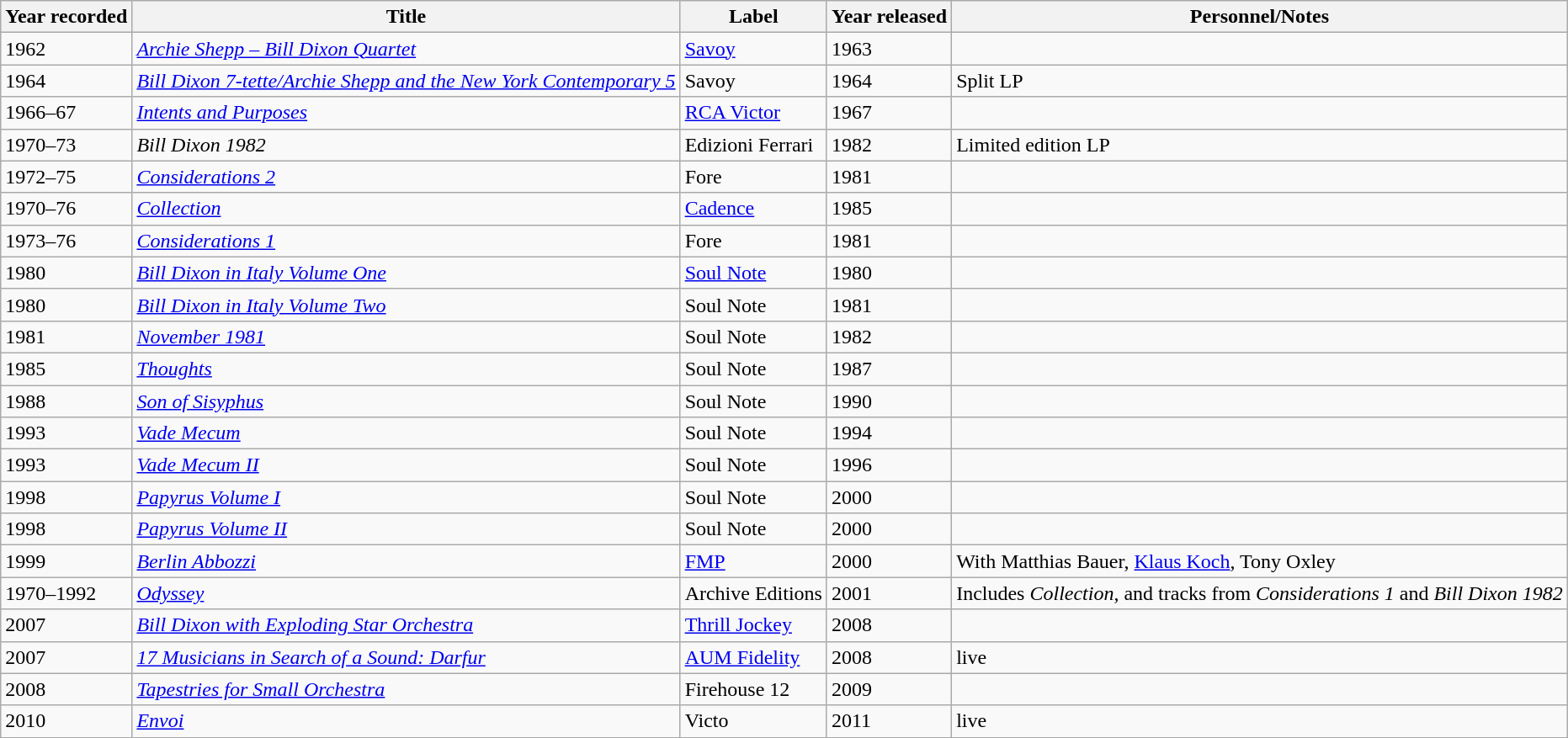<table class="wikitable sortable">
<tr>
<th>Year recorded</th>
<th>Title</th>
<th>Label</th>
<th>Year released</th>
<th>Personnel/Notes</th>
</tr>
<tr>
<td>1962</td>
<td><em><a href='#'>Archie Shepp – Bill Dixon Quartet</a></em></td>
<td><a href='#'>Savoy</a></td>
<td>1963</td>
<td></td>
</tr>
<tr>
<td>1964</td>
<td><em><a href='#'>Bill Dixon 7-tette/Archie Shepp and the New York Contemporary 5</a></em></td>
<td>Savoy</td>
<td>1964</td>
<td>Split LP</td>
</tr>
<tr>
<td>1966–67</td>
<td><em><a href='#'>Intents and Purposes</a></em></td>
<td><a href='#'>RCA Victor</a></td>
<td>1967</td>
<td></td>
</tr>
<tr>
<td>1970–73</td>
<td><em>Bill Dixon 1982</em></td>
<td>Edizioni Ferrari</td>
<td>1982</td>
<td>Limited edition LP</td>
</tr>
<tr>
<td>1972–75</td>
<td><em><a href='#'>Considerations 2</a></em></td>
<td>Fore</td>
<td>1981</td>
<td></td>
</tr>
<tr>
<td>1970–76</td>
<td><em><a href='#'>Collection</a></em></td>
<td><a href='#'>Cadence</a></td>
<td>1985</td>
<td></td>
</tr>
<tr>
<td>1973–76</td>
<td><em><a href='#'>Considerations 1</a></em></td>
<td>Fore</td>
<td>1981</td>
<td></td>
</tr>
<tr>
<td>1980</td>
<td><em><a href='#'>Bill Dixon in Italy Volume One</a></em></td>
<td><a href='#'>Soul Note</a></td>
<td>1980</td>
<td></td>
</tr>
<tr>
<td>1980</td>
<td><em><a href='#'>Bill Dixon in Italy Volume Two</a></em></td>
<td>Soul Note</td>
<td>1981</td>
<td></td>
</tr>
<tr>
<td>1981</td>
<td><em><a href='#'>November 1981</a></em></td>
<td>Soul Note</td>
<td>1982</td>
<td></td>
</tr>
<tr>
<td>1985</td>
<td><em><a href='#'>Thoughts</a></em></td>
<td>Soul Note</td>
<td>1987</td>
<td></td>
</tr>
<tr>
<td>1988</td>
<td><em><a href='#'>Son of Sisyphus</a></em></td>
<td>Soul Note</td>
<td>1990</td>
<td></td>
</tr>
<tr>
<td>1993</td>
<td><em><a href='#'>Vade Mecum</a></em></td>
<td>Soul Note</td>
<td>1994</td>
<td></td>
</tr>
<tr>
<td>1993</td>
<td><em><a href='#'>Vade Mecum II</a></em></td>
<td>Soul Note</td>
<td>1996</td>
<td></td>
</tr>
<tr>
<td>1998</td>
<td><em><a href='#'>Papyrus Volume I</a></em></td>
<td>Soul Note</td>
<td>2000</td>
<td></td>
</tr>
<tr>
<td>1998</td>
<td><em><a href='#'>Papyrus Volume II</a></em></td>
<td>Soul Note</td>
<td>2000</td>
<td></td>
</tr>
<tr>
<td>1999</td>
<td><em><a href='#'>Berlin Abbozzi</a></em></td>
<td><a href='#'>FMP</a></td>
<td>2000</td>
<td>With Matthias Bauer, <a href='#'>Klaus Koch</a>, Tony Oxley</td>
</tr>
<tr>
<td>1970–1992</td>
<td><em><a href='#'>Odyssey</a></em></td>
<td>Archive Editions</td>
<td>2001</td>
<td>Includes <em>Collection</em>, and tracks from <em>Considerations 1</em> and <em>Bill Dixon 1982</em></td>
</tr>
<tr>
<td>2007</td>
<td><em><a href='#'>Bill Dixon with Exploding Star Orchestra</a></em></td>
<td><a href='#'>Thrill Jockey</a></td>
<td>2008</td>
<td></td>
</tr>
<tr>
<td>2007</td>
<td><em><a href='#'>17 Musicians in Search of a Sound: Darfur</a></em></td>
<td><a href='#'>AUM Fidelity</a></td>
<td>2008</td>
<td>live</td>
</tr>
<tr>
<td>2008</td>
<td><em><a href='#'>Tapestries for Small Orchestra</a></em></td>
<td>Firehouse 12</td>
<td>2009</td>
<td></td>
</tr>
<tr>
<td>2010</td>
<td><em><a href='#'>Envoi</a></em></td>
<td>Victo</td>
<td>2011</td>
<td>live</td>
</tr>
</table>
